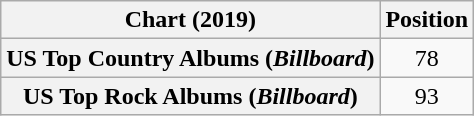<table class="wikitable sortable plainrowheaders" style="text-align:center">
<tr>
<th scope="col">Chart (2019)</th>
<th scope="col">Position</th>
</tr>
<tr>
<th scope="row">US Top Country Albums (<em>Billboard</em>)</th>
<td>78</td>
</tr>
<tr>
<th scope="row">US Top Rock Albums (<em>Billboard</em>)</th>
<td>93</td>
</tr>
</table>
